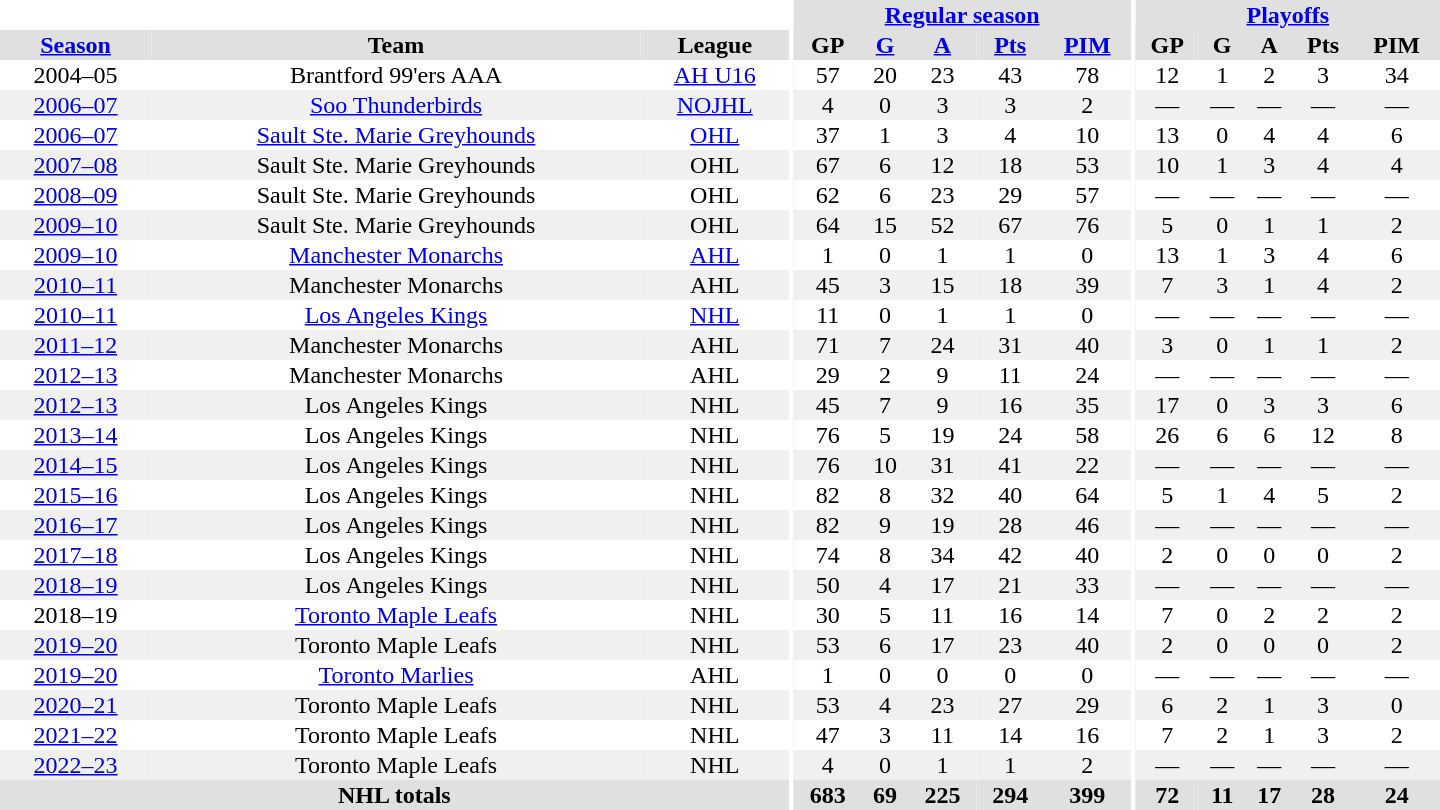<table border="0" cellpadding="1" cellspacing="0" style="text-align:center; width:60em">
<tr bgcolor="#e0e0e0">
<th colspan="3" bgcolor="#ffffff"></th>
<th rowspan="99" bgcolor="#ffffff"></th>
<th colspan="5"><a href='#'>Regular season</a></th>
<th rowspan="99" bgcolor="#ffffff"></th>
<th colspan="5"><a href='#'>Playoffs</a></th>
</tr>
<tr bgcolor="#e0e0e0">
<th><a href='#'>Season</a></th>
<th>Team</th>
<th>League</th>
<th>GP</th>
<th><a href='#'>G</a></th>
<th><a href='#'>A</a></th>
<th><a href='#'>Pts</a></th>
<th><a href='#'>PIM</a></th>
<th>GP</th>
<th>G</th>
<th>A</th>
<th>Pts</th>
<th>PIM</th>
</tr>
<tr>
<td>2004–05</td>
<td>Brantford 99'ers AAA</td>
<td><a href='#'>AH U16</a></td>
<td>57</td>
<td>20</td>
<td>23</td>
<td>43</td>
<td>78</td>
<td>12</td>
<td>1</td>
<td>2</td>
<td>3</td>
<td>34</td>
</tr>
<tr bgcolor="#f0f0f0">
<td><a href='#'>2006–07</a></td>
<td><a href='#'>Soo Thunderbirds</a></td>
<td><a href='#'>NOJHL</a></td>
<td>4</td>
<td>0</td>
<td>3</td>
<td>3</td>
<td>2</td>
<td>—</td>
<td>—</td>
<td>—</td>
<td>—</td>
<td>—</td>
</tr>
<tr>
<td><a href='#'>2006–07</a></td>
<td><a href='#'>Sault Ste. Marie Greyhounds</a></td>
<td><a href='#'>OHL</a></td>
<td>37</td>
<td>1</td>
<td>3</td>
<td>4</td>
<td>10</td>
<td>13</td>
<td>0</td>
<td>4</td>
<td>4</td>
<td>6</td>
</tr>
<tr bgcolor="#f0f0f0">
<td><a href='#'>2007–08</a></td>
<td>Sault Ste. Marie Greyhounds</td>
<td>OHL</td>
<td>67</td>
<td>6</td>
<td>12</td>
<td>18</td>
<td>53</td>
<td>10</td>
<td>1</td>
<td>3</td>
<td>4</td>
<td>4</td>
</tr>
<tr>
<td><a href='#'>2008–09</a></td>
<td>Sault Ste. Marie Greyhounds</td>
<td>OHL</td>
<td>62</td>
<td>6</td>
<td>23</td>
<td>29</td>
<td>57</td>
<td>—</td>
<td>—</td>
<td>—</td>
<td>—</td>
<td>—</td>
</tr>
<tr bgcolor="#f0f0f0">
<td><a href='#'>2009–10</a></td>
<td>Sault Ste. Marie Greyhounds</td>
<td>OHL</td>
<td>64</td>
<td>15</td>
<td>52</td>
<td>67</td>
<td>76</td>
<td>5</td>
<td>0</td>
<td>1</td>
<td>1</td>
<td>2</td>
</tr>
<tr>
<td><a href='#'>2009–10</a></td>
<td><a href='#'>Manchester Monarchs</a></td>
<td><a href='#'>AHL</a></td>
<td>1</td>
<td>0</td>
<td>1</td>
<td>1</td>
<td>0</td>
<td>13</td>
<td>1</td>
<td>3</td>
<td>4</td>
<td>6</td>
</tr>
<tr bgcolor="#f0f0f0">
<td><a href='#'>2010–11</a></td>
<td>Manchester Monarchs</td>
<td>AHL</td>
<td>45</td>
<td>3</td>
<td>15</td>
<td>18</td>
<td>39</td>
<td>7</td>
<td>3</td>
<td>1</td>
<td>4</td>
<td>2</td>
</tr>
<tr>
<td><a href='#'>2010–11</a></td>
<td><a href='#'>Los Angeles Kings</a></td>
<td><a href='#'>NHL</a></td>
<td>11</td>
<td>0</td>
<td>1</td>
<td>1</td>
<td>0</td>
<td>—</td>
<td>—</td>
<td>—</td>
<td>—</td>
<td>—</td>
</tr>
<tr bgcolor="#f0f0f0">
<td><a href='#'>2011–12</a></td>
<td>Manchester Monarchs</td>
<td>AHL</td>
<td>71</td>
<td>7</td>
<td>24</td>
<td>31</td>
<td>40</td>
<td>3</td>
<td>0</td>
<td>1</td>
<td>1</td>
<td>2</td>
</tr>
<tr>
<td><a href='#'>2012–13</a></td>
<td>Manchester Monarchs</td>
<td>AHL</td>
<td>29</td>
<td>2</td>
<td>9</td>
<td>11</td>
<td>24</td>
<td>—</td>
<td>—</td>
<td>—</td>
<td>—</td>
<td>—</td>
</tr>
<tr bgcolor="#f0f0f0">
<td><a href='#'>2012–13</a></td>
<td>Los Angeles Kings</td>
<td>NHL</td>
<td>45</td>
<td>7</td>
<td>9</td>
<td>16</td>
<td>35</td>
<td>17</td>
<td>0</td>
<td>3</td>
<td>3</td>
<td>6</td>
</tr>
<tr>
<td><a href='#'>2013–14</a></td>
<td>Los Angeles Kings</td>
<td>NHL</td>
<td>76</td>
<td>5</td>
<td>19</td>
<td>24</td>
<td>58</td>
<td>26</td>
<td>6</td>
<td>6</td>
<td>12</td>
<td>8</td>
</tr>
<tr bgcolor="#f0f0f0">
<td><a href='#'>2014–15</a></td>
<td>Los Angeles Kings</td>
<td>NHL</td>
<td>76</td>
<td>10</td>
<td>31</td>
<td>41</td>
<td>22</td>
<td>—</td>
<td>—</td>
<td>—</td>
<td>—</td>
<td>—</td>
</tr>
<tr>
<td><a href='#'>2015–16</a></td>
<td>Los Angeles Kings</td>
<td>NHL</td>
<td>82</td>
<td>8</td>
<td>32</td>
<td>40</td>
<td>64</td>
<td>5</td>
<td>1</td>
<td>4</td>
<td>5</td>
<td>2</td>
</tr>
<tr bgcolor="#f0f0f0">
<td><a href='#'>2016–17</a></td>
<td>Los Angeles Kings</td>
<td>NHL</td>
<td>82</td>
<td>9</td>
<td>19</td>
<td>28</td>
<td>46</td>
<td>—</td>
<td>—</td>
<td>—</td>
<td>—</td>
<td>—</td>
</tr>
<tr>
<td><a href='#'>2017–18</a></td>
<td>Los Angeles Kings</td>
<td>NHL</td>
<td>74</td>
<td>8</td>
<td>34</td>
<td>42</td>
<td>40</td>
<td>2</td>
<td>0</td>
<td>0</td>
<td>0</td>
<td>2</td>
</tr>
<tr bgcolor="#f0f0f0">
<td><a href='#'>2018–19</a></td>
<td>Los Angeles Kings</td>
<td>NHL</td>
<td>50</td>
<td>4</td>
<td>17</td>
<td>21</td>
<td>33</td>
<td>—</td>
<td>—</td>
<td>—</td>
<td>—</td>
<td>—</td>
</tr>
<tr>
<td>2018–19</td>
<td><a href='#'>Toronto Maple Leafs</a></td>
<td>NHL</td>
<td>30</td>
<td>5</td>
<td>11</td>
<td>16</td>
<td>14</td>
<td>7</td>
<td>0</td>
<td>2</td>
<td>2</td>
<td>2</td>
</tr>
<tr bgcolor="#f0f0f0">
<td><a href='#'>2019–20</a></td>
<td>Toronto Maple Leafs</td>
<td>NHL</td>
<td>53</td>
<td>6</td>
<td>17</td>
<td>23</td>
<td>40</td>
<td>2</td>
<td>0</td>
<td>0</td>
<td>0</td>
<td>2</td>
</tr>
<tr>
<td><a href='#'>2019–20</a></td>
<td><a href='#'>Toronto Marlies</a></td>
<td>AHL</td>
<td>1</td>
<td>0</td>
<td>0</td>
<td>0</td>
<td>0</td>
<td>—</td>
<td>—</td>
<td>—</td>
<td>—</td>
<td>—</td>
</tr>
<tr bgcolor="#f0f0f0">
<td><a href='#'>2020–21</a></td>
<td>Toronto Maple Leafs</td>
<td>NHL</td>
<td>53</td>
<td>4</td>
<td>23</td>
<td>27</td>
<td>29</td>
<td>6</td>
<td>2</td>
<td>1</td>
<td>3</td>
<td>0</td>
</tr>
<tr>
<td><a href='#'>2021–22</a></td>
<td>Toronto Maple Leafs</td>
<td>NHL</td>
<td>47</td>
<td>3</td>
<td>11</td>
<td>14</td>
<td>16</td>
<td>7</td>
<td>2</td>
<td>1</td>
<td>3</td>
<td>2</td>
</tr>
<tr bgcolor="#f0f0f0">
<td><a href='#'>2022–23</a></td>
<td>Toronto Maple Leafs</td>
<td>NHL</td>
<td>4</td>
<td>0</td>
<td>1</td>
<td>1</td>
<td>2</td>
<td>—</td>
<td>—</td>
<td>—</td>
<td>—</td>
<td>—</td>
</tr>
<tr bgcolor="#e0e0e0">
<th colspan="3">NHL totals</th>
<th>683</th>
<th>69</th>
<th>225</th>
<th>294</th>
<th>399</th>
<th>72</th>
<th>11</th>
<th>17</th>
<th>28</th>
<th>24</th>
</tr>
</table>
